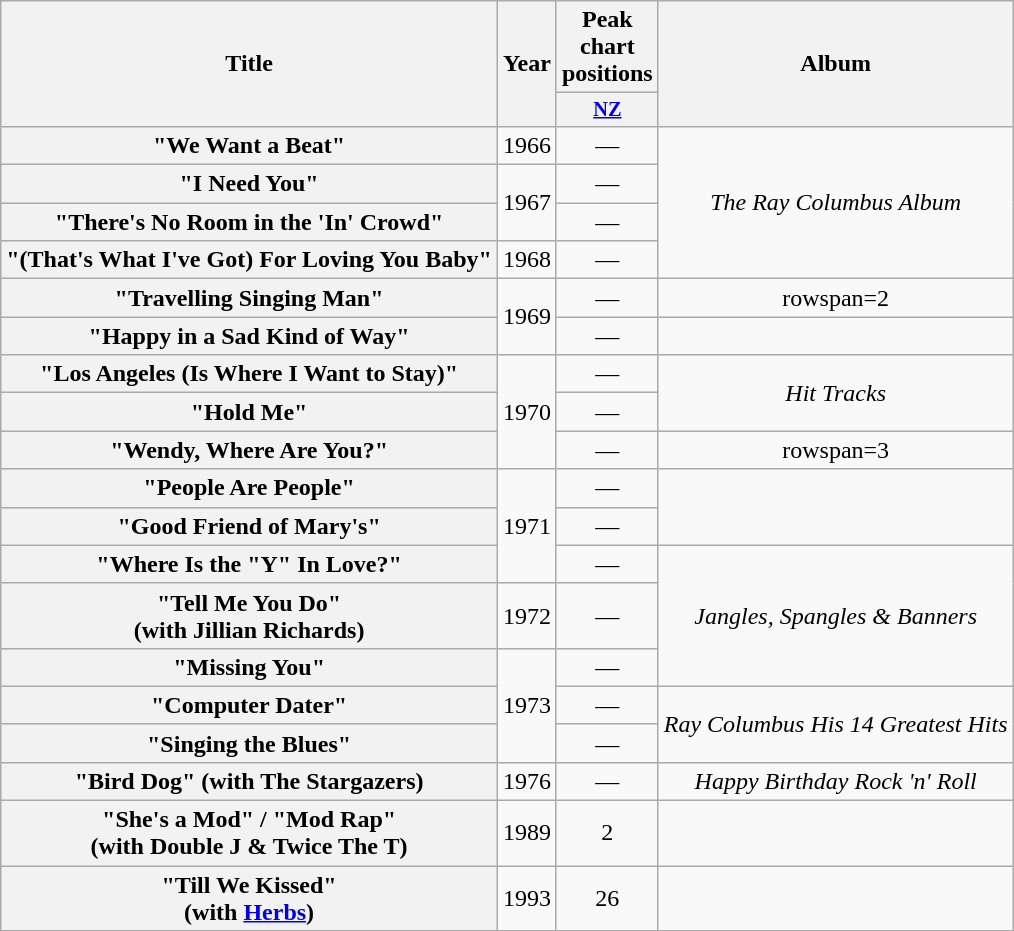<table class="wikitable plainrowheaders" style="text-align:center;">
<tr>
<th scope="col" rowspan="2">Title</th>
<th scope="col" rowspan="2">Year</th>
<th scope="col" colspan="1">Peak chart positions</th>
<th scope="col" rowspan="2">Album</th>
</tr>
<tr>
<th style="width:3em;font-size:85%"><a href='#'>NZ</a><br></th>
</tr>
<tr>
<th scope="row">"We Want a Beat"</th>
<td>1966</td>
<td>—</td>
<td rowspan=4><em>The Ray Columbus Album</em></td>
</tr>
<tr>
<th scope="row">"I Need You"</th>
<td rowspan=2>1967</td>
<td>—</td>
</tr>
<tr>
<th scope="row">"There's No Room in the 'In' Crowd"</th>
<td>—</td>
</tr>
<tr>
<th scope="row">"(That's What I've Got) For Loving You Baby"</th>
<td>1968</td>
<td>—</td>
</tr>
<tr>
<th scope="row">"Travelling Singing Man"</th>
<td rowspan=2>1969</td>
<td>—</td>
<td>rowspan=2 </td>
</tr>
<tr>
<th scope="row">"Happy in a Sad Kind of Way"</th>
<td>—</td>
</tr>
<tr>
<th scope="row">"Los Angeles (Is Where I Want to Stay)"</th>
<td rowspan=3>1970</td>
<td>—</td>
<td rowspan=2><em>Hit Tracks</em></td>
</tr>
<tr>
<th scope="row">"Hold Me"</th>
<td>—</td>
</tr>
<tr>
<th scope="row">"Wendy, Where Are You?"</th>
<td>—</td>
<td>rowspan=3 </td>
</tr>
<tr>
<th scope="row">"People Are People"</th>
<td rowspan=3>1971</td>
<td>—</td>
</tr>
<tr>
<th scope="row">"Good Friend of Mary's"</th>
<td>—</td>
</tr>
<tr>
<th scope="row">"Where Is the "Y" In Love?"</th>
<td>—</td>
<td rowspan=3><em>Jangles, Spangles & Banners</em></td>
</tr>
<tr>
<th scope="row">"Tell Me You Do" <br>(with Jillian Richards)</th>
<td>1972</td>
<td>—</td>
</tr>
<tr>
<th scope="row">"Missing You"</th>
<td rowspan=3>1973</td>
<td>—</td>
</tr>
<tr>
<th scope="row">"Computer Dater"</th>
<td>—</td>
<td rowspan=2><em>Ray Columbus His 14 Greatest Hits</em></td>
</tr>
<tr>
<th scope="row">"Singing the Blues"</th>
<td>—</td>
</tr>
<tr>
<th scope="row">"Bird Dog" (with The Stargazers)</th>
<td>1976</td>
<td>—</td>
<td><em>Happy Birthday Rock 'n' Roll</em></td>
</tr>
<tr>
<th scope="row">"She's a Mod" / "Mod Rap" <br> (with Double J & Twice The T)</th>
<td>1989</td>
<td>2</td>
<td></td>
</tr>
<tr>
<th scope="row">"Till We Kissed" <br> (with <a href='#'>Herbs</a>)</th>
<td>1993</td>
<td>26</td>
<td></td>
</tr>
</table>
